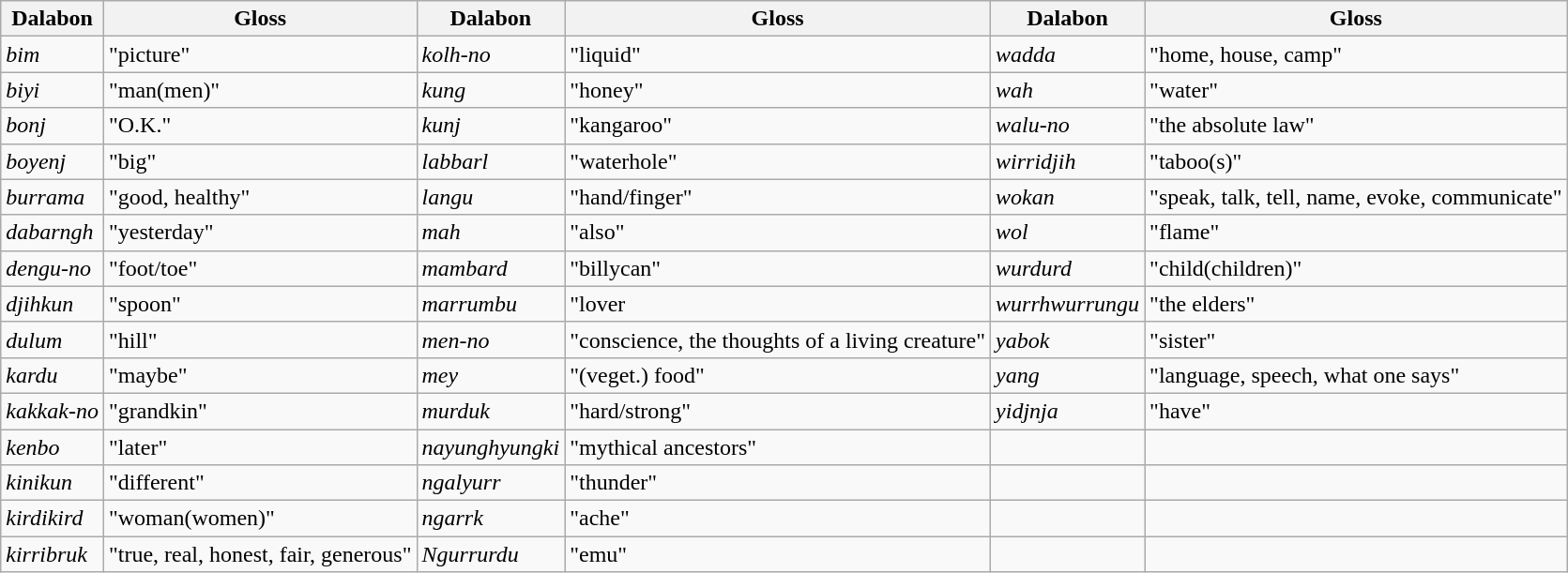<table class="wikitable">
<tr>
<th>Dalabon</th>
<th>Gloss</th>
<th>Dalabon</th>
<th>Gloss</th>
<th>Dalabon</th>
<th>Gloss</th>
</tr>
<tr>
<td><em>bim</em></td>
<td>"picture"</td>
<td><em>kolh-no</em></td>
<td>"liquid"</td>
<td><em>wadda</em></td>
<td>"home, house, camp"</td>
</tr>
<tr>
<td><em>biyi</em></td>
<td>"man(men)"</td>
<td><em>kung</em></td>
<td>"honey"</td>
<td><em>wah</em></td>
<td>"water"</td>
</tr>
<tr>
<td><em>bonj</em></td>
<td>"O.K."</td>
<td><em>kunj</em></td>
<td>"kangaroo"</td>
<td><em>walu-no</em></td>
<td>"the absolute law"</td>
</tr>
<tr>
<td><em>boyenj</em></td>
<td>"big"</td>
<td><em>labbarl</em></td>
<td>"waterhole"</td>
<td><em>wirridjih</em></td>
<td>"taboo(s)"</td>
</tr>
<tr>
<td><em>burrama</em></td>
<td>"good, healthy"</td>
<td><em>langu</em></td>
<td>"hand/finger"</td>
<td><em>wokan</em></td>
<td>"speak, talk, tell, name, evoke, communicate"</td>
</tr>
<tr>
<td><em>dabarngh</em></td>
<td>"yesterday"</td>
<td><em>mah</em></td>
<td>"also"</td>
<td><em>wol</em></td>
<td>"flame"</td>
</tr>
<tr>
<td><em>dengu-no</em></td>
<td>"foot/toe"</td>
<td><em>mambard</em></td>
<td>"billycan"</td>
<td><em>wurdurd</em></td>
<td>"child(children)"</td>
</tr>
<tr>
<td><em>djihkun</em></td>
<td>"spoon"</td>
<td><em>marrumbu</em></td>
<td>"lover</td>
<td><em>wurrhwurrungu</em></td>
<td>"the elders"</td>
</tr>
<tr>
<td><em>dulum</em></td>
<td>"hill"</td>
<td><em>men-no</em></td>
<td>"conscience, the thoughts of a living creature"</td>
<td><em>yabok</em></td>
<td>"sister"</td>
</tr>
<tr>
<td><em>kardu</em></td>
<td>"maybe"</td>
<td><em>mey</em></td>
<td>"(veget.) food"</td>
<td><em>yang</em></td>
<td>"language, speech, what one says"</td>
</tr>
<tr>
<td><em>kakkak-no</em></td>
<td>"grandkin"</td>
<td><em>murduk</em></td>
<td>"hard/strong"</td>
<td><em>yidjnja</em></td>
<td>"have"</td>
</tr>
<tr>
<td><em>kenbo</em></td>
<td>"later"</td>
<td><em>nayunghyungki</em></td>
<td>"mythical ancestors"</td>
<td></td>
<td></td>
</tr>
<tr>
<td><em>kinikun</em></td>
<td>"different"</td>
<td><em>ngalyurr</em></td>
<td>"thunder"</td>
<td></td>
<td></td>
</tr>
<tr>
<td><em>kirdikird</em></td>
<td>"woman(women)"</td>
<td><em>ngarrk</em></td>
<td>"ache"</td>
<td></td>
<td></td>
</tr>
<tr>
<td><em>kirribruk</em></td>
<td>"true, real, honest, fair, generous"</td>
<td><em>Ngurrurdu</em></td>
<td>"emu"</td>
<td></td>
<td></td>
</tr>
</table>
